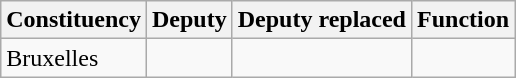<table class="wikitable">
<tr>
<th>Constituency</th>
<th>Deputy</th>
<th><strong>Deputy replaced</strong></th>
<th>Function</th>
</tr>
<tr>
<td>Bruxelles</td>
<td></td>
<td></td>
<td></td>
</tr>
</table>
